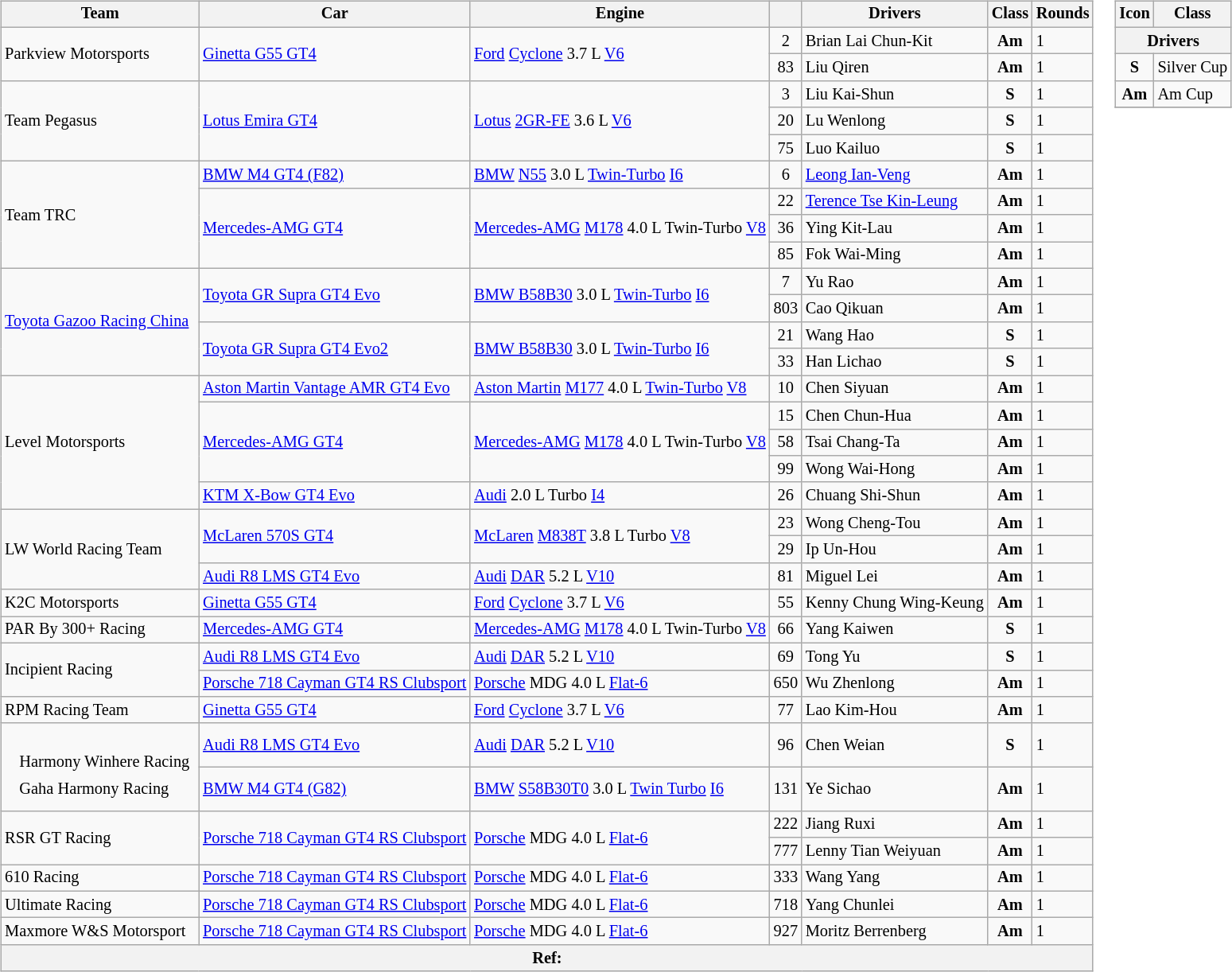<table>
<tr>
<td><br><table class="wikitable" style="font-size: 85%;">
<tr>
<th>Team</th>
<th>Car</th>
<th>Engine</th>
<th></th>
<th>Drivers</th>
<th>Class</th>
<th>Rounds</th>
</tr>
<tr>
<td rowspan="2"> Parkview Motorsports</td>
<td rowspan="2"><a href='#'>Ginetta G55 GT4</a></td>
<td rowspan="2"><a href='#'>Ford</a> <a href='#'>Cyclone</a> 3.7 L <a href='#'>V6</a></td>
<td align="center">2</td>
<td> Brian Lai Chun-Kit</td>
<td align=center><strong><span>Am</span></strong></td>
<td>1</td>
</tr>
<tr>
<td align="center">83</td>
<td> Liu Qiren</td>
<td align=center><strong><span>Am</span></strong></td>
<td>1</td>
</tr>
<tr>
<td rowspan="3"> Team Pegasus</td>
<td rowspan="3"><a href='#'>Lotus Emira GT4</a></td>
<td rowspan="3"><a href='#'>Lotus</a> <a href='#'>2GR-FE</a> 3.6 L <a href='#'>V6</a></td>
<td align="center">3</td>
<td> Liu Kai-Shun</td>
<td align=center><strong><span>S</span></strong></td>
<td>1</td>
</tr>
<tr>
<td align="center">20</td>
<td> Lu Wenlong</td>
<td align=center><strong><span>S</span></strong></td>
<td>1</td>
</tr>
<tr>
<td align="center">75</td>
<td> Luo Kailuo</td>
<td align=center><strong><span>S</span></strong></td>
<td>1</td>
</tr>
<tr>
<td rowspan="4"> Team TRC</td>
<td><a href='#'>BMW M4 GT4 (F82)</a></td>
<td><a href='#'>BMW</a> <a href='#'>N55</a> 3.0 L <a href='#'>Twin-Turbo</a> <a href='#'>I6</a></td>
<td align="center">6</td>
<td> <a href='#'>Leong Ian-Veng</a></td>
<td align=center><strong><span>Am</span></strong></td>
<td>1</td>
</tr>
<tr>
<td rowspan="3"><a href='#'>Mercedes-AMG GT4</a></td>
<td rowspan="3"><a href='#'>Mercedes-AMG</a> <a href='#'>M178</a> 4.0 L Twin-Turbo <a href='#'>V8</a></td>
<td align="center">22</td>
<td> <a href='#'>Terence Tse Kin-Leung</a></td>
<td align=center><strong><span>Am</span></strong></td>
<td>1</td>
</tr>
<tr>
<td align="center">36</td>
<td> Ying Kit-Lau</td>
<td align=center><strong><span>Am</span></strong></td>
<td>1</td>
</tr>
<tr>
<td align="center">85</td>
<td> Fok Wai-Ming</td>
<td align=center><strong><span>Am</span></strong></td>
<td>1</td>
</tr>
<tr>
<td rowspan="4"> <a href='#'>Toyota Gazoo Racing China</a></td>
<td rowspan="2"><a href='#'>Toyota GR Supra GT4 Evo</a></td>
<td rowspan="2"><a href='#'>BMW B58B30</a> 3.0 L <a href='#'>Twin-Turbo</a> <a href='#'>I6</a></td>
<td align="center">7</td>
<td> Yu Rao</td>
<td align=center><strong><span>Am</span></strong></td>
<td>1</td>
</tr>
<tr>
<td align="center">803</td>
<td> Cao Qikuan</td>
<td align=center><strong><span>Am</span></strong></td>
<td>1</td>
</tr>
<tr>
<td rowspan="2"><a href='#'>Toyota GR Supra GT4 Evo2</a></td>
<td rowspan="2"><a href='#'>BMW B58B30</a> 3.0 L <a href='#'>Twin-Turbo</a> <a href='#'>I6</a></td>
<td align="center">21</td>
<td> Wang Hao</td>
<td align=center><strong><span>S</span></strong></td>
<td>1</td>
</tr>
<tr>
<td align="center">33</td>
<td> Han Lichao</td>
<td align=center><strong><span>S</span></strong></td>
<td>1</td>
</tr>
<tr>
<td rowspan="5"> Level Motorsports</td>
<td><a href='#'>Aston Martin Vantage AMR GT4 Evo</a></td>
<td><a href='#'>Aston Martin</a> <a href='#'>M177</a> 4.0 L <a href='#'>Twin-Turbo</a> <a href='#'>V8</a></td>
<td align="center">10</td>
<td> Chen Siyuan</td>
<td align=center><strong><span>Am</span></strong></td>
<td>1</td>
</tr>
<tr>
<td rowspan="3"><a href='#'>Mercedes-AMG GT4</a></td>
<td rowspan="3"><a href='#'>Mercedes-AMG</a> <a href='#'>M178</a> 4.0 L Twin-Turbo <a href='#'>V8</a></td>
<td align="center">15</td>
<td> Chen Chun-Hua</td>
<td align=center><strong><span>Am</span></strong></td>
<td>1</td>
</tr>
<tr>
<td align="center">58</td>
<td> Tsai Chang-Ta</td>
<td align=center><strong><span>Am</span></strong></td>
<td>1</td>
</tr>
<tr>
<td align="center">99</td>
<td> Wong Wai-Hong</td>
<td align=center><strong><span>Am</span></strong></td>
<td>1</td>
</tr>
<tr>
<td><a href='#'>KTM X-Bow GT4 Evo</a></td>
<td><a href='#'>Audi</a> 2.0 L Turbo <a href='#'>I4</a></td>
<td align="center">26</td>
<td> Chuang Shi-Shun</td>
<td align=center><strong><span>Am</span></strong></td>
<td>1</td>
</tr>
<tr>
<td rowspan="3"> LW World Racing Team</td>
<td rowspan="2"><a href='#'>McLaren 570S GT4</a></td>
<td rowspan="2"><a href='#'>McLaren</a> <a href='#'>M838T</a> 3.8 L Turbo <a href='#'>V8</a></td>
<td align="center">23</td>
<td> Wong Cheng-Tou</td>
<td align=center><strong><span>Am</span></strong></td>
<td>1</td>
</tr>
<tr>
<td align="center">29</td>
<td> Ip Un-Hou</td>
<td align=center><strong><span>Am</span></strong></td>
<td>1</td>
</tr>
<tr>
<td><a href='#'>Audi R8 LMS GT4 Evo</a></td>
<td><a href='#'>Audi</a> <a href='#'>DAR</a> 5.2 L <a href='#'>V10</a></td>
<td align="center">81</td>
<td> Miguel Lei</td>
<td align=center><strong><span>Am</span></strong></td>
<td>1</td>
</tr>
<tr>
<td> K2C Motorsports</td>
<td><a href='#'>Ginetta G55 GT4</a></td>
<td><a href='#'>Ford</a> <a href='#'>Cyclone</a> 3.7 L <a href='#'>V6</a></td>
<td align="center">55</td>
<td> Kenny Chung Wing-Keung</td>
<td align=center><strong><span>Am</span></strong></td>
<td>1</td>
</tr>
<tr>
<td> PAR By 300+ Racing</td>
<td><a href='#'>Mercedes-AMG GT4</a></td>
<td><a href='#'>Mercedes-AMG</a> <a href='#'>M178</a> 4.0 L Twin-Turbo <a href='#'>V8</a></td>
<td align="center">66</td>
<td> Yang Kaiwen</td>
<td align=center><strong><span>S</span></strong></td>
<td>1</td>
</tr>
<tr>
<td rowspan="2"> Incipient Racing</td>
<td><a href='#'>Audi R8 LMS GT4 Evo</a></td>
<td><a href='#'>Audi</a> <a href='#'>DAR</a> 5.2 L <a href='#'>V10</a></td>
<td align="center">69</td>
<td> Tong Yu</td>
<td align=center><strong><span>S</span></strong></td>
<td>1</td>
</tr>
<tr>
<td><a href='#'>Porsche 718 Cayman GT4 RS Clubsport</a></td>
<td><a href='#'>Porsche</a> MDG 4.0 L <a href='#'>Flat-6</a></td>
<td align="center">650</td>
<td> Wu Zhenlong</td>
<td align=center><strong><span>Am</span></strong></td>
<td>1</td>
</tr>
<tr>
<td> RPM Racing Team</td>
<td><a href='#'>Ginetta G55 GT4</a></td>
<td><a href='#'>Ford</a> <a href='#'>Cyclone</a> 3.7 L <a href='#'>V6</a></td>
<td align="center">77</td>
<td> Lao Kim-Hou</td>
<td align=center><strong><span>Am</span></strong></td>
<td>1</td>
</tr>
<tr>
<td rowspan="2"><br><table style="float: left; border-top:transparent; border-right:transparent; border-bottom:transparent; border-left:transparent;">
<tr>
<td style=" border-top:transparent; border-right:transparent; border-bottom:transparent; border-left:transparent;" rowspan=2></td>
<td style=" border-top:transparent; border-right:transparent; border-bottom:transparent; border-left:transparent;">Harmony Winhere Racing</td>
</tr>
<tr>
<td style=" border-top:transparent; border-right:transparent; border-bottom:transparent; border-left:transparent;">Gaha Harmony Racing</td>
</tr>
<tr>
</tr>
</table>
</td>
<td><a href='#'>Audi R8 LMS GT4 Evo</a></td>
<td><a href='#'>Audi</a> <a href='#'>DAR</a> 5.2 L <a href='#'>V10</a></td>
<td align="center">96</td>
<td> Chen Weian</td>
<td align=center><strong><span>S</span></strong></td>
<td>1</td>
</tr>
<tr>
<td><a href='#'>BMW M4 GT4 (G82)</a></td>
<td><a href='#'>BMW</a> <a href='#'>S58B30T0</a> 3.0 L <a href='#'>Twin Turbo</a> <a href='#'>I6</a></td>
<td align="center">131</td>
<td> Ye Sichao</td>
<td align=center><strong><span>Am</span></strong></td>
<td>1</td>
</tr>
<tr>
<td rowspan="2"> RSR GT Racing</td>
<td rowspan="2"><a href='#'>Porsche 718 Cayman GT4 RS Clubsport</a></td>
<td rowspan="2"><a href='#'>Porsche</a> MDG 4.0 L <a href='#'>Flat-6</a></td>
<td align="center">222</td>
<td> Jiang Ruxi</td>
<td align=center><strong><span>Am</span></strong></td>
<td>1</td>
</tr>
<tr>
<td align="center">777</td>
<td> Lenny Tian Weiyuan</td>
<td align=center><strong><span>Am</span></strong></td>
<td>1</td>
</tr>
<tr>
<td> 610 Racing</td>
<td><a href='#'>Porsche 718 Cayman GT4 RS Clubsport</a></td>
<td><a href='#'>Porsche</a> MDG 4.0 L <a href='#'>Flat-6</a></td>
<td align="center">333</td>
<td> Wang Yang</td>
<td align=center><strong><span>Am</span></strong></td>
<td>1</td>
</tr>
<tr>
<td> Ultimate Racing</td>
<td><a href='#'>Porsche 718 Cayman GT4 RS Clubsport</a></td>
<td><a href='#'>Porsche</a> MDG 4.0 L <a href='#'>Flat-6</a></td>
<td align="center">718</td>
<td> Yang Chunlei</td>
<td align=center><strong><span>Am</span></strong></td>
<td>1</td>
</tr>
<tr>
<td> Maxmore W&S Motorsport</td>
<td><a href='#'>Porsche 718 Cayman GT4 RS Clubsport</a></td>
<td><a href='#'>Porsche</a> MDG 4.0 L <a href='#'>Flat-6</a></td>
<td align="center">927</td>
<td> Moritz Berrenberg</td>
<td align=center><strong><span>Am</span></strong></td>
<td>1</td>
</tr>
<tr>
<th colspan="7">Ref:</th>
</tr>
</table>
</td>
<td valign="top"><br><table class="wikitable" style="font-size: 85%;">
<tr>
<th>Icon</th>
<th>Class</th>
</tr>
<tr>
<th colspan=2>Drivers</th>
</tr>
<tr>
<td align=center><strong><span>S</span></strong></td>
<td>Silver Cup</td>
</tr>
<tr>
<td align=center><strong><span>Am</span></strong></td>
<td>Am Cup</td>
</tr>
<tr>
</tr>
</table>
</td>
</tr>
</table>
